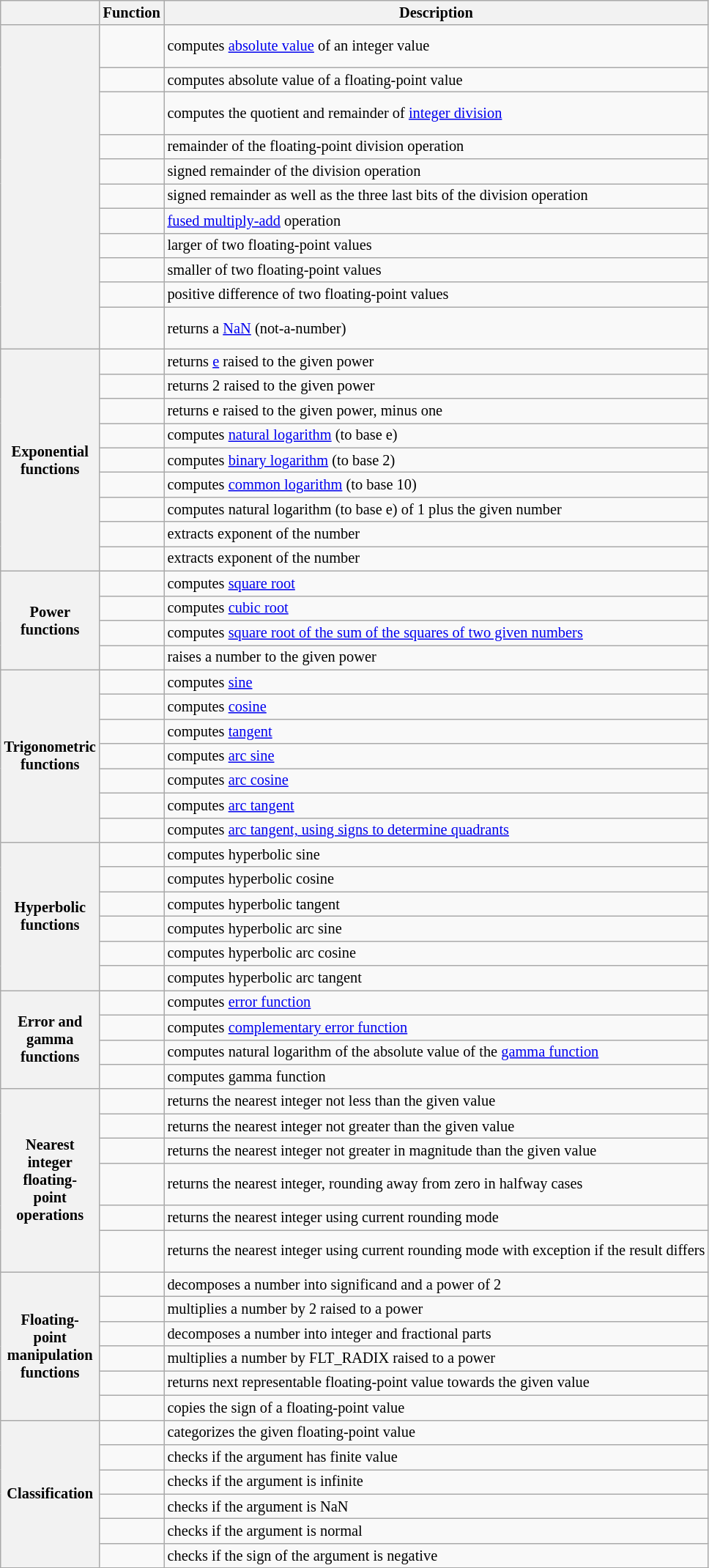<table class="wikitable" style="font-size:0.85em">
<tr>
<th></th>
<th>Function</th>
<th>Description</th>
</tr>
<tr>
<th rowspan=11></th>
<td><code></code><br><code></code><br><code></code></td>
<td>computes <a href='#'>absolute value</a> of an integer value</td>
</tr>
<tr>
<td><code></code></td>
<td>computes absolute value of a floating-point value</td>
</tr>
<tr>
<td><code></code><br><code></code><br><code></code></td>
<td>computes the quotient and remainder of <a href='#'>integer division</a></td>
</tr>
<tr>
<td><code></code></td>
<td>remainder of the floating-point division operation</td>
</tr>
<tr>
<td><code></code></td>
<td>signed remainder of the division operation</td>
</tr>
<tr>
<td><code></code></td>
<td>signed remainder as well as the three last bits of the division operation</td>
</tr>
<tr>
<td><code></code></td>
<td><a href='#'>fused multiply-add</a> operation</td>
</tr>
<tr>
<td><code></code></td>
<td>larger of two floating-point values</td>
</tr>
<tr>
<td><code></code></td>
<td>smaller of two floating-point values</td>
</tr>
<tr>
<td><code></code></td>
<td>positive difference of two floating-point values</td>
</tr>
<tr>
<td><code></code><br><code></code><br><code></code></td>
<td>returns a <a href='#'>NaN</a> (not-a-number)</td>
</tr>
<tr>
<th rowspan=9>Exponential<br>functions</th>
<td><code></code></td>
<td>returns <a href='#'>e</a> raised to the given power</td>
</tr>
<tr>
<td><code></code></td>
<td>returns 2 raised to the given power</td>
</tr>
<tr>
<td><code></code></td>
<td>returns e raised to the given power, minus one</td>
</tr>
<tr>
<td><code></code></td>
<td>computes <a href='#'>natural logarithm</a> (to base e)</td>
</tr>
<tr>
<td><code></code></td>
<td>computes <a href='#'>binary logarithm</a> (to base 2)</td>
</tr>
<tr>
<td><code></code></td>
<td>computes <a href='#'>common logarithm</a> (to base 10)</td>
</tr>
<tr>
<td><code></code></td>
<td>computes natural logarithm (to base e) of 1 plus the given number</td>
</tr>
<tr>
<td><code></code></td>
<td>extracts exponent of the number</td>
</tr>
<tr>
<td><code></code></td>
<td>extracts exponent of the number</td>
</tr>
<tr>
<th rowspan=4>Power<br>functions</th>
<td><code></code></td>
<td>computes <a href='#'>square root</a></td>
</tr>
<tr>
<td><code></code></td>
<td>computes <a href='#'>cubic root</a></td>
</tr>
<tr>
<td><code></code></td>
<td>computes <a href='#'>square root of the sum of the squares of two given numbers</a></td>
</tr>
<tr>
<td><code></code></td>
<td>raises a number to the given power</td>
</tr>
<tr>
<th rowspan=7>Trigonometric<br>functions</th>
<td><code></code></td>
<td>computes <a href='#'>sine</a></td>
</tr>
<tr>
<td><code></code></td>
<td>computes <a href='#'>cosine</a></td>
</tr>
<tr>
<td><code></code></td>
<td>computes <a href='#'>tangent</a></td>
</tr>
<tr>
<td><code></code></td>
<td>computes <a href='#'>arc sine</a></td>
</tr>
<tr>
<td><code></code></td>
<td>computes <a href='#'>arc cosine</a></td>
</tr>
<tr>
<td><code></code></td>
<td>computes <a href='#'>arc tangent</a></td>
</tr>
<tr>
<td><code></code></td>
<td>computes <a href='#'>arc tangent, using signs to determine quadrants</a></td>
</tr>
<tr>
<th rowspan=6>Hyperbolic<br>functions</th>
<td><code></code></td>
<td>computes hyperbolic sine</td>
</tr>
<tr>
<td><code></code></td>
<td>computes hyperbolic cosine</td>
</tr>
<tr>
<td><code></code></td>
<td>computes hyperbolic tangent</td>
</tr>
<tr>
<td><code></code></td>
<td>computes hyperbolic arc sine</td>
</tr>
<tr>
<td><code></code></td>
<td>computes hyperbolic arc cosine</td>
</tr>
<tr>
<td><code></code></td>
<td>computes hyperbolic arc tangent</td>
</tr>
<tr>
<th rowspan=4>Error and<br>gamma<br> functions</th>
<td><code></code></td>
<td>computes <a href='#'>error function</a></td>
</tr>
<tr>
<td><code></code></td>
<td>computes <a href='#'>complementary error function</a></td>
</tr>
<tr>
<td><code></code></td>
<td>computes natural logarithm of the absolute value of the <a href='#'>gamma function</a></td>
</tr>
<tr>
<td><code></code></td>
<td>computes gamma function</td>
</tr>
<tr>
<th rowspan=6>Nearest<br>integer<br>floating-<br>point<br>operations</th>
<td><code></code></td>
<td>returns the nearest integer not less than the given value</td>
</tr>
<tr>
<td><code></code></td>
<td>returns the nearest integer not greater than the given value</td>
</tr>
<tr>
<td><code></code></td>
<td>returns the nearest integer not greater in magnitude than the given value</td>
</tr>
<tr>
<td><code></code><br><code></code><br><code></code></td>
<td>returns the nearest integer, rounding away from zero in halfway cases</td>
</tr>
<tr>
<td><code></code></td>
<td>returns the nearest integer using current rounding mode</td>
</tr>
<tr>
<td><code></code><br><code></code><br><code></code></td>
<td>returns the nearest integer using current rounding mode with exception if the result differs</td>
</tr>
<tr>
<th rowspan=6>Floating-<br>point<br>manipulation<br>functions</th>
<td><code></code></td>
<td>decomposes a number into significand and a power of 2</td>
</tr>
<tr>
<td><code></code></td>
<td>multiplies a number by 2 raised to a power</td>
</tr>
<tr>
<td><code></code></td>
<td>decomposes a number into integer and fractional parts</td>
</tr>
<tr>
<td><code></code><br><code></code></td>
<td>multiplies a number by FLT_RADIX raised to a power</td>
</tr>
<tr>
<td><code></code><br><code></code></td>
<td>returns next representable floating-point value towards the given value</td>
</tr>
<tr>
<td><code></code></td>
<td>copies the sign of a floating-point value</td>
</tr>
<tr>
<th rowspan=6>Classification</th>
<td><code></code></td>
<td>categorizes the given floating-point value</td>
</tr>
<tr>
<td><code></code></td>
<td>checks if the argument has finite value</td>
</tr>
<tr>
<td><code></code></td>
<td>checks if the argument is infinite</td>
</tr>
<tr>
<td><code></code></td>
<td>checks if the argument is NaN</td>
</tr>
<tr>
<td><code></code></td>
<td>checks if the argument is normal</td>
</tr>
<tr>
<td><code></code></td>
<td>checks if the sign of the argument is negative</td>
</tr>
</table>
